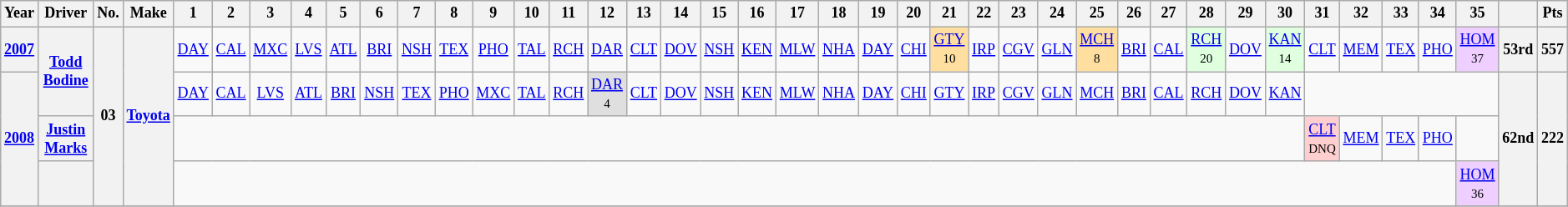<table class="wikitable" style="text-align:center; font-size:75%">
<tr>
<th>Year</th>
<th>Driver</th>
<th>No.</th>
<th>Make</th>
<th>1</th>
<th>2</th>
<th>3</th>
<th>4</th>
<th>5</th>
<th>6</th>
<th>7</th>
<th>8</th>
<th>9</th>
<th>10</th>
<th>11</th>
<th>12</th>
<th>13</th>
<th>14</th>
<th>15</th>
<th>16</th>
<th>17</th>
<th>18</th>
<th>19</th>
<th>20</th>
<th>21</th>
<th>22</th>
<th>23</th>
<th>24</th>
<th>25</th>
<th>26</th>
<th>27</th>
<th>28</th>
<th>29</th>
<th>30</th>
<th>31</th>
<th>32</th>
<th>33</th>
<th>34</th>
<th>35</th>
<th></th>
<th>Pts</th>
</tr>
<tr>
<th><a href='#'>2007</a></th>
<th rowspan=2><a href='#'>Todd Bodine</a></th>
<th rowspan=4>03</th>
<th rowspan=4><a href='#'>Toyota</a></th>
<td><a href='#'>DAY</a></td>
<td><a href='#'>CAL</a></td>
<td><a href='#'>MXC</a></td>
<td><a href='#'>LVS</a></td>
<td><a href='#'>ATL</a></td>
<td><a href='#'>BRI</a></td>
<td><a href='#'>NSH</a></td>
<td><a href='#'>TEX</a></td>
<td><a href='#'>PHO</a></td>
<td><a href='#'>TAL</a></td>
<td><a href='#'>RCH</a></td>
<td><a href='#'>DAR</a></td>
<td><a href='#'>CLT</a></td>
<td><a href='#'>DOV</a></td>
<td><a href='#'>NSH</a></td>
<td><a href='#'>KEN</a></td>
<td><a href='#'>MLW</a></td>
<td><a href='#'>NHA</a></td>
<td><a href='#'>DAY</a></td>
<td><a href='#'>CHI</a></td>
<td style="background:#FFDF9F;"><a href='#'>GTY</a><br><small>10</small></td>
<td><a href='#'>IRP</a></td>
<td><a href='#'>CGV</a></td>
<td><a href='#'>GLN</a></td>
<td style="background:#FFDF9F;"><a href='#'>MCH</a><br><small>8</small></td>
<td><a href='#'>BRI</a></td>
<td><a href='#'>CAL</a></td>
<td style="background:#DFFFDF;"><a href='#'>RCH</a><br><small>20</small></td>
<td><a href='#'>DOV</a></td>
<td style="background:#DFFFDF;"><a href='#'>KAN</a><br><small>14</small></td>
<td><a href='#'>CLT</a></td>
<td><a href='#'>MEM</a></td>
<td><a href='#'>TEX</a></td>
<td><a href='#'>PHO</a></td>
<td style="background:#EFCFFF;"><a href='#'>HOM</a><br><small>37</small></td>
<th>53rd</th>
<th>557</th>
</tr>
<tr>
<th rowspan=3><a href='#'>2008</a></th>
<td><a href='#'>DAY</a></td>
<td><a href='#'>CAL</a></td>
<td><a href='#'>LVS</a></td>
<td><a href='#'>ATL</a></td>
<td><a href='#'>BRI</a></td>
<td><a href='#'>NSH</a></td>
<td><a href='#'>TEX</a></td>
<td><a href='#'>PHO</a></td>
<td><a href='#'>MXC</a></td>
<td><a href='#'>TAL</a></td>
<td><a href='#'>RCH</a></td>
<td style="background:#DFDFDF;"><a href='#'>DAR</a><br><small>4</small></td>
<td><a href='#'>CLT</a></td>
<td><a href='#'>DOV</a></td>
<td><a href='#'>NSH</a></td>
<td><a href='#'>KEN</a></td>
<td><a href='#'>MLW</a></td>
<td><a href='#'>NHA</a></td>
<td><a href='#'>DAY</a></td>
<td><a href='#'>CHI</a></td>
<td><a href='#'>GTY</a></td>
<td><a href='#'>IRP</a></td>
<td><a href='#'>CGV</a></td>
<td><a href='#'>GLN</a></td>
<td><a href='#'>MCH</a></td>
<td><a href='#'>BRI</a></td>
<td><a href='#'>CAL</a></td>
<td><a href='#'>RCH</a></td>
<td><a href='#'>DOV</a></td>
<td><a href='#'>KAN</a></td>
<td colspan=5></td>
<th rowspan=3>62nd</th>
<th rowspan=3>222</th>
</tr>
<tr>
<th><a href='#'>Justin Marks</a></th>
<td colspan=30></td>
<td style="background:#FFCFCF;"><a href='#'>CLT</a><br><small>DNQ</small></td>
<td><a href='#'>MEM</a></td>
<td><a href='#'>TEX</a></td>
<td><a href='#'>PHO</a></td>
<td></td>
</tr>
<tr>
<th></th>
<td colspan=34></td>
<td style="background:#EFCFFF;"><a href='#'>HOM</a><br><small>36</small></td>
</tr>
<tr>
</tr>
</table>
